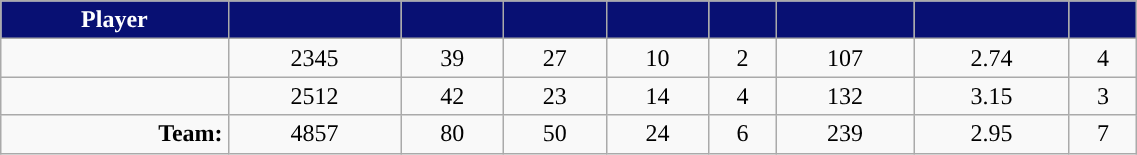<table class="wikitable sortable" style="width:60%; text-align:center;">
<tr>
<th style="color:white; background:#081073; ">Player</th>
<th style="color:white; background:#081073; "></th>
<th style="color:white; background:#081073; "></th>
<th style="color:white; background:#081073; "></th>
<th style="color:white; background:#081073; "></th>
<th style="color:white; background:#081073; "></th>
<th style="color:white; background:#081073; "></th>
<th style="color:white; background:#081073; "></th>
<th style="color:white; background:#081073; "></th>
</tr>
<tr align="center">
<td align="right"></td>
<td>2345</td>
<td>39</td>
<td>27</td>
<td>10</td>
<td>2</td>
<td>107</td>
<td>2.74</td>
<td>4</td>
</tr>
<tr align="center">
<td align="right"></td>
<td>2512</td>
<td>42</td>
<td>23</td>
<td>14</td>
<td>4</td>
<td>132</td>
<td>3.15</td>
<td>3</td>
</tr>
<tr align="center">
<td align="right"><strong>Team:</strong></td>
<td>4857</td>
<td>80</td>
<td>50</td>
<td>24</td>
<td>6</td>
<td>239</td>
<td>2.95</td>
<td>7</td>
</tr>
</table>
